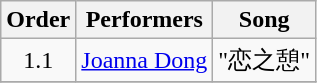<table class="wikitable" style="text-align:center;">
<tr>
<th>Order</th>
<th>Performers</th>
<th>Song</th>
</tr>
<tr>
<td>1.1</td>
<td><a href='#'>Joanna Dong</a></td>
<td>"恋之憩"</td>
</tr>
<tr>
</tr>
</table>
